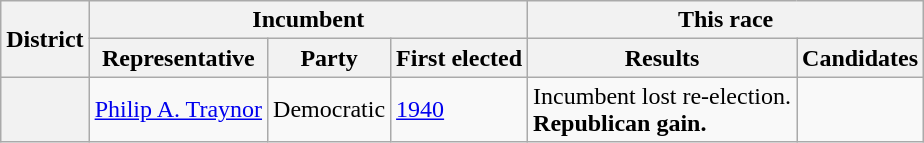<table class=wikitable>
<tr>
<th rowspan=2>District</th>
<th colspan=3>Incumbent</th>
<th colspan=2>This race</th>
</tr>
<tr>
<th>Representative</th>
<th>Party</th>
<th>First elected</th>
<th>Results</th>
<th>Candidates</th>
</tr>
<tr>
<th></th>
<td><a href='#'>Philip A. Traynor</a></td>
<td>Democratic</td>
<td><a href='#'>1940</a></td>
<td>Incumbent lost re-election.<br><strong>Republican gain.</strong></td>
<td nowrap></td>
</tr>
</table>
